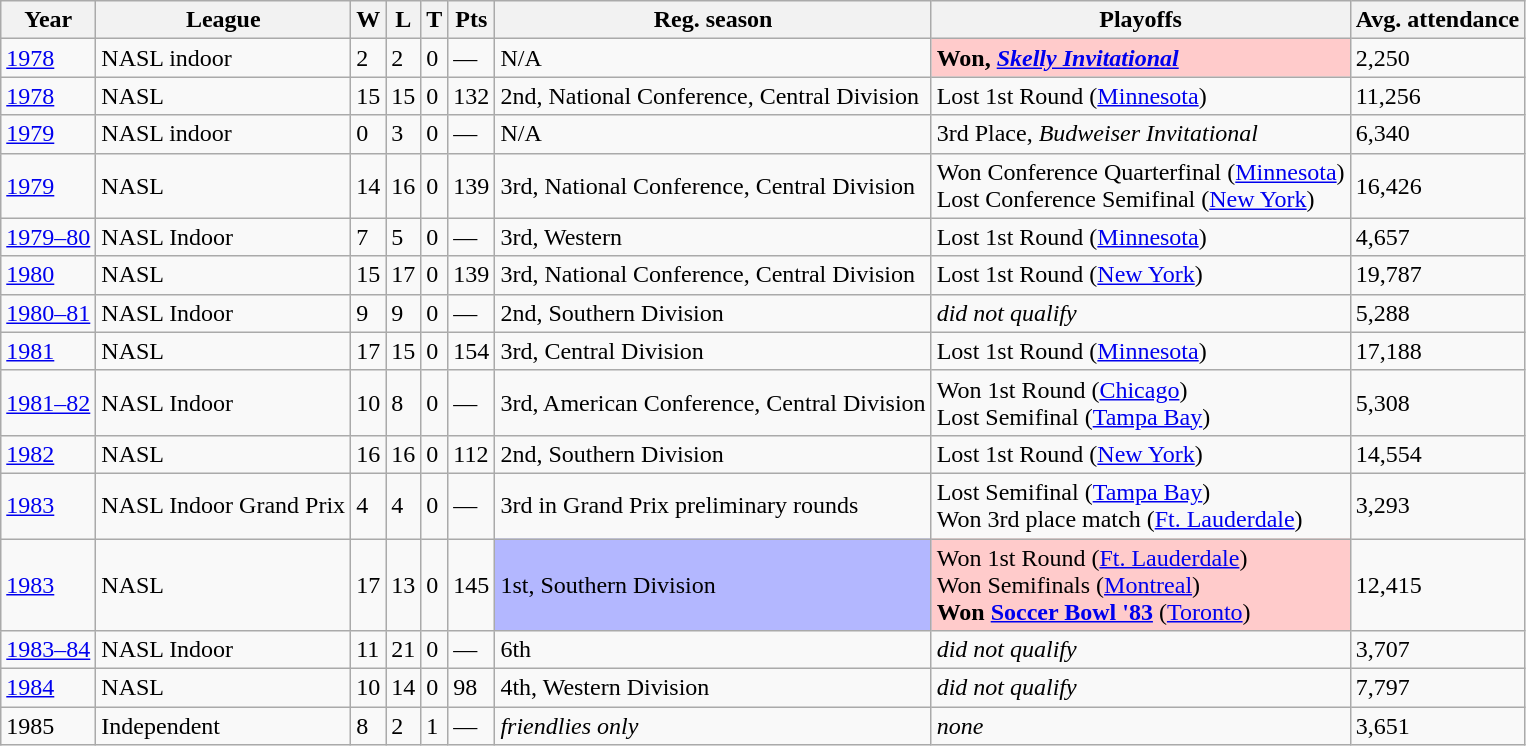<table class="wikitable">
<tr>
<th>Year</th>
<th>League</th>
<th>W</th>
<th>L</th>
<th>T</th>
<th>Pts</th>
<th>Reg. season</th>
<th>Playoffs</th>
<th>Avg. attendance</th>
</tr>
<tr>
<td><a href='#'>1978</a></td>
<td>NASL indoor</td>
<td>2</td>
<td>2</td>
<td>0</td>
<td>—</td>
<td>N/A</td>
<td style="background:#ffcbcb;"><strong>Won, <a href='#'><em>Skelly Invitational</em></a></strong></td>
<td>2,250</td>
</tr>
<tr>
<td><a href='#'>1978</a></td>
<td>NASL</td>
<td>15</td>
<td>15</td>
<td>0</td>
<td>132</td>
<td>2nd, National Conference, Central Division</td>
<td>Lost 1st Round (<a href='#'>Minnesota</a>)</td>
<td>11,256</td>
</tr>
<tr>
<td><a href='#'>1979</a></td>
<td>NASL indoor</td>
<td>0</td>
<td>3</td>
<td>0</td>
<td>—</td>
<td>N/A</td>
<td>3rd Place, <em>Budweiser Invitational</em></td>
<td>6,340</td>
</tr>
<tr>
<td><a href='#'>1979</a></td>
<td>NASL</td>
<td>14</td>
<td>16</td>
<td>0</td>
<td>139</td>
<td>3rd, National Conference, Central Division</td>
<td>Won Conference Quarterfinal (<a href='#'>Minnesota</a>)<br>Lost Conference Semifinal (<a href='#'>New York</a>)</td>
<td>16,426</td>
</tr>
<tr>
<td><a href='#'>1979–80</a></td>
<td>NASL Indoor</td>
<td>7</td>
<td>5</td>
<td>0</td>
<td>—</td>
<td>3rd, Western</td>
<td>Lost 1st Round (<a href='#'>Minnesota</a>)</td>
<td>4,657</td>
</tr>
<tr>
<td><a href='#'>1980</a></td>
<td>NASL</td>
<td>15</td>
<td>17</td>
<td>0</td>
<td>139</td>
<td>3rd, National Conference, Central Division</td>
<td>Lost 1st Round (<a href='#'>New York</a>)</td>
<td>19,787</td>
</tr>
<tr>
<td><a href='#'>1980–81</a></td>
<td>NASL Indoor</td>
<td>9</td>
<td>9</td>
<td>0</td>
<td>—</td>
<td>2nd, Southern Division</td>
<td><em>did not qualify</em></td>
<td>5,288</td>
</tr>
<tr>
<td><a href='#'>1981</a></td>
<td>NASL</td>
<td>17</td>
<td>15</td>
<td>0</td>
<td>154</td>
<td>3rd, Central Division</td>
<td>Lost 1st Round (<a href='#'>Minnesota</a>)</td>
<td>17,188</td>
</tr>
<tr>
<td><a href='#'>1981–82</a></td>
<td>NASL Indoor</td>
<td>10</td>
<td>8</td>
<td>0</td>
<td>—</td>
<td>3rd, American Conference, Central Division</td>
<td>Won 1st Round (<a href='#'>Chicago</a>)<br>Lost Semifinal (<a href='#'>Tampa Bay</a>)</td>
<td>5,308</td>
</tr>
<tr>
<td><a href='#'>1982</a></td>
<td>NASL</td>
<td>16</td>
<td>16</td>
<td>0</td>
<td>112</td>
<td>2nd, Southern Division</td>
<td>Lost 1st Round (<a href='#'>New York</a>)</td>
<td>14,554</td>
</tr>
<tr>
<td><a href='#'>1983</a></td>
<td>NASL Indoor Grand Prix</td>
<td>4</td>
<td>4</td>
<td>0</td>
<td>—</td>
<td>3rd in Grand Prix preliminary rounds</td>
<td>Lost Semifinal (<a href='#'>Tampa Bay</a>)<br>Won 3rd place match (<a href='#'>Ft. Lauderdale</a>)</td>
<td>3,293</td>
</tr>
<tr>
<td><a href='#'>1983</a></td>
<td>NASL</td>
<td>17</td>
<td>13</td>
<td>0</td>
<td>145</td>
<td style="background:#b3b7ff;">1st, Southern Division</td>
<td style="background:#ffcbcb;">Won 1st Round (<a href='#'>Ft. Lauderdale</a>)<br>Won Semifinals (<a href='#'>Montreal</a>)<br><strong>Won <a href='#'>Soccer Bowl '83</a></strong> (<a href='#'>Toronto</a>)</td>
<td>12,415</td>
</tr>
<tr>
<td><a href='#'>1983–84</a></td>
<td>NASL Indoor</td>
<td>11</td>
<td>21</td>
<td>0</td>
<td>—</td>
<td>6th</td>
<td><em>did not qualify</em></td>
<td>3,707</td>
</tr>
<tr>
<td><a href='#'>1984</a></td>
<td>NASL</td>
<td>10</td>
<td>14</td>
<td>0</td>
<td>98</td>
<td>4th, Western Division</td>
<td><em>did not qualify</em></td>
<td>7,797</td>
</tr>
<tr>
<td>1985</td>
<td>Independent</td>
<td>8</td>
<td>2</td>
<td>1</td>
<td>—</td>
<td><em>friendlies only</em></td>
<td><em>none</em></td>
<td>3,651</td>
</tr>
</table>
